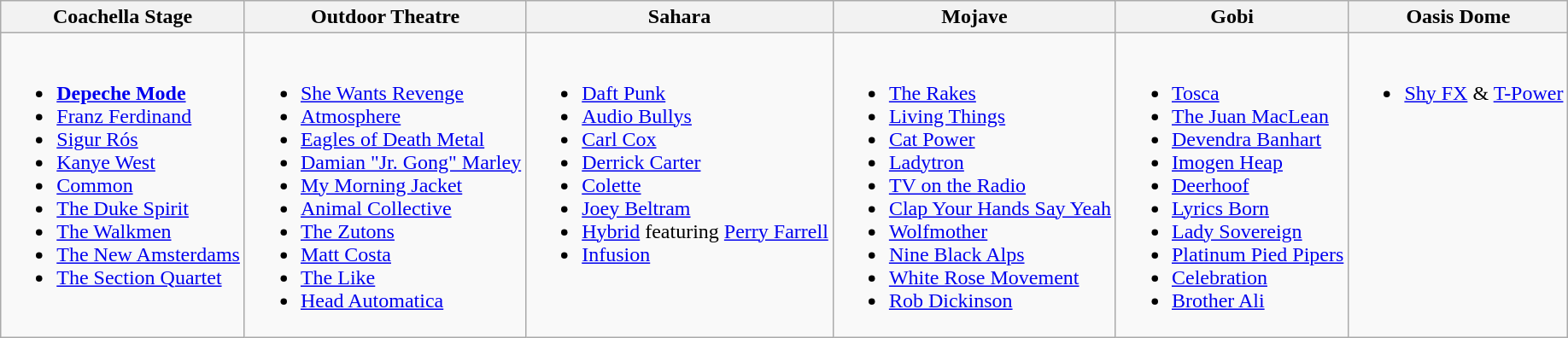<table class="wikitable">
<tr>
<th>Coachella Stage</th>
<th>Outdoor Theatre</th>
<th>Sahara</th>
<th>Mojave</th>
<th>Gobi</th>
<th>Oasis Dome</th>
</tr>
<tr valign="top">
<td><br><ul><li><strong><a href='#'>Depeche Mode</a></strong></li><li><a href='#'>Franz Ferdinand</a></li><li><a href='#'>Sigur Rós</a></li><li><a href='#'>Kanye West</a></li><li><a href='#'>Common</a></li><li><a href='#'>The Duke Spirit</a></li><li><a href='#'>The Walkmen</a></li><li><a href='#'>The New Amsterdams</a></li><li><a href='#'>The Section Quartet</a></li></ul></td>
<td><br><ul><li><a href='#'>She Wants Revenge</a></li><li><a href='#'>Atmosphere</a></li><li><a href='#'>Eagles of Death Metal</a></li><li><a href='#'>Damian "Jr. Gong" Marley</a></li><li><a href='#'>My Morning Jacket</a></li><li><a href='#'>Animal Collective</a></li><li><a href='#'>The Zutons</a></li><li><a href='#'>Matt Costa</a></li><li><a href='#'>The Like</a></li><li><a href='#'>Head Automatica</a></li></ul></td>
<td><br><ul><li><a href='#'>Daft Punk</a></li><li><a href='#'>Audio Bullys</a></li><li><a href='#'>Carl Cox</a></li><li><a href='#'>Derrick Carter</a></li><li><a href='#'>Colette</a></li><li><a href='#'>Joey Beltram</a></li><li><a href='#'>Hybrid</a> featuring <a href='#'>Perry Farrell</a></li><li><a href='#'>Infusion</a></li></ul></td>
<td><br><ul><li><a href='#'>The Rakes</a></li><li><a href='#'>Living Things</a></li><li><a href='#'>Cat Power</a></li><li><a href='#'>Ladytron</a></li><li><a href='#'>TV on the Radio</a></li><li><a href='#'>Clap Your Hands Say Yeah</a></li><li><a href='#'>Wolfmother</a></li><li><a href='#'>Nine Black Alps</a></li><li><a href='#'>White Rose Movement</a></li><li><a href='#'>Rob Dickinson</a></li></ul></td>
<td><br><ul><li><a href='#'>Tosca</a></li><li><a href='#'>The Juan MacLean</a></li><li><a href='#'>Devendra Banhart</a></li><li><a href='#'>Imogen Heap</a></li><li><a href='#'>Deerhoof</a></li><li><a href='#'>Lyrics Born</a></li><li><a href='#'>Lady Sovereign</a></li><li><a href='#'>Platinum Pied Pipers</a></li><li><a href='#'>Celebration</a></li><li><a href='#'>Brother Ali</a></li></ul></td>
<td><br><ul><li><a href='#'>Shy FX</a> & <a href='#'>T-Power</a></li></ul></td>
</tr>
</table>
